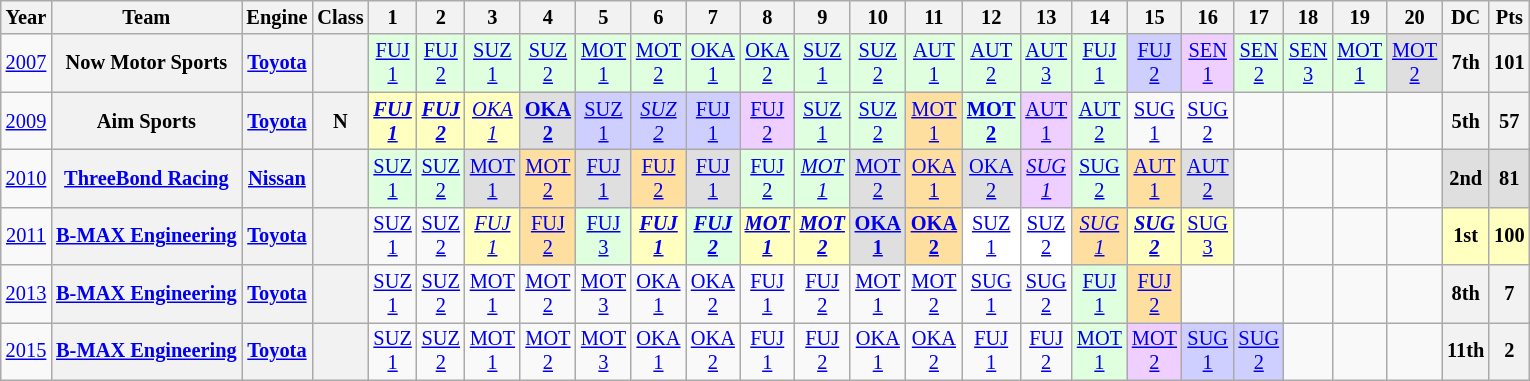<table class="wikitable" style="text-align:center; font-size:85%">
<tr>
<th>Year</th>
<th>Team</th>
<th>Engine</th>
<th>Class</th>
<th>1</th>
<th>2</th>
<th>3</th>
<th>4</th>
<th>5</th>
<th>6</th>
<th>7</th>
<th>8</th>
<th>9</th>
<th>10</th>
<th>11</th>
<th>12</th>
<th>13</th>
<th>14</th>
<th>15</th>
<th>16</th>
<th>17</th>
<th>18</th>
<th>19</th>
<th>20</th>
<th>DC</th>
<th>Pts</th>
</tr>
<tr>
<td><a href='#'>2007</a></td>
<th nowrap>Now Motor Sports</th>
<th><a href='#'>Toyota</a></th>
<th></th>
<td style="background:#DFFFDF;"><a href='#'>FUJ<br>1</a><br></td>
<td style="background:#DFFFDF;"><a href='#'>FUJ<br>2</a><br></td>
<td style="background:#DFFFDF;"><a href='#'>SUZ<br>1</a><br></td>
<td style="background:#DFFFDF;"><a href='#'>SUZ<br>2</a><br></td>
<td style="background:#DFFFDF;"><a href='#'>MOT<br>1</a><br></td>
<td style="background:#DFFFDF;"><a href='#'>MOT<br>2</a><br></td>
<td style="background:#DFFFDF;"><a href='#'>OKA<br>1</a><br></td>
<td style="background:#DFFFDF;"><a href='#'>OKA<br>2</a><br></td>
<td style="background:#DFFFDF;"><a href='#'>SUZ<br>1</a><br></td>
<td style="background:#DFFFDF;"><a href='#'>SUZ<br>2</a><br></td>
<td style="background:#DFFFDF;"><a href='#'>AUT<br>1</a><br></td>
<td style="background:#DFFFDF;"><a href='#'>AUT<br>2</a><br></td>
<td style="background:#DFFFDF;"><a href='#'>AUT<br>3</a><br></td>
<td style="background:#DFFFDF;"><a href='#'>FUJ<br>1</a><br></td>
<td style="background:#CFCFFF;"><a href='#'>FUJ<br>2</a><br></td>
<td style="background:#EFCFFF;"><a href='#'>SEN<br>1</a><br></td>
<td style="background:#DFFFDF;"><a href='#'>SEN<br>2</a><br></td>
<td style="background:#DFFFDF;"><a href='#'>SEN<br>3</a><br></td>
<td style="background:#DFFFDF;"><a href='#'>MOT<br>1</a><br></td>
<td style="background:#DFDFDF;"><a href='#'>MOT<br>2</a><br></td>
<th>7th</th>
<th>101</th>
</tr>
<tr>
<td><a href='#'>2009</a></td>
<th nowrap>Aim Sports</th>
<th><a href='#'>Toyota</a></th>
<th>N</th>
<td style="background:#FFFFBF;"><strong><em><a href='#'>FUJ<br>1</a></em></strong><br></td>
<td style="background:#FFFFBF;"><strong><em><a href='#'>FUJ<br>2</a></em></strong><br></td>
<td style="background:#FFFFBF;"><em><a href='#'>OKA<br>1</a></em><br></td>
<td style="background:#DFDFDF;"><strong><a href='#'>OKA<br>2</a></strong><br></td>
<td style="background:#CFCFFF;"><a href='#'>SUZ<br>1</a><br></td>
<td style="background:#CFCFFF;"><em><a href='#'>SUZ<br>2</a></em><br></td>
<td style="background:#CFCFFF;"><a href='#'>FUJ<br>1</a><br></td>
<td style="background:#EFCFFF;"><a href='#'>FUJ<br>2</a><br></td>
<td style="background:#DFFFDF;"><a href='#'>SUZ<br>1</a><br></td>
<td style="background:#DFFFDF;"><a href='#'>SUZ<br>2</a><br></td>
<td style="background:#FFDF9F;"><a href='#'>MOT<br>1</a><br></td>
<td style="background:#DFFFDF;"><strong><a href='#'>MOT<br>2</a></strong><br></td>
<td style="background:#EFCFFF;"><a href='#'>AUT<br>1</a><br></td>
<td style="background:#DFFFDF;"><a href='#'>AUT<br>2</a><br></td>
<td><a href='#'>SUG<br>1</a></td>
<td><a href='#'>SUG<br>2</a></td>
<td></td>
<td></td>
<td></td>
<td></td>
<th>5th</th>
<th>57</th>
</tr>
<tr>
<td><a href='#'>2010</a></td>
<th nowrap><a href='#'>ThreeBond Racing</a></th>
<th><a href='#'>Nissan</a></th>
<th></th>
<td style="background:#DFFFDF;"><a href='#'>SUZ<br>1</a><br></td>
<td style="background:#DFFFDF;"><a href='#'>SUZ<br>2</a><br></td>
<td style="background:#DFDFDF;"><a href='#'>MOT<br>1</a><br></td>
<td style="background:#FFDF9F;"><a href='#'>MOT<br>2</a><br></td>
<td style="background:#DFDFDF;"><a href='#'>FUJ<br>1</a><br></td>
<td style="background:#FFDF9F;"><a href='#'>FUJ<br>2</a><br></td>
<td style="background:#DFDFDF;"><a href='#'>FUJ<br>1</a><br></td>
<td style="background:#DFFFDF;"><a href='#'>FUJ<br>2</a><br></td>
<td style="background:#DFFFDF;"><em><a href='#'>MOT<br>1</a></em><br></td>
<td style="background:#DFDFDF;"><a href='#'>MOT<br>2</a><br></td>
<td style="background:#FFDF9F;"><a href='#'>OKA<br>1</a><br></td>
<td style="background:#DFDFDF;"><a href='#'>OKA<br>2</a><br></td>
<td style="background:#EFCFFF;"><em><a href='#'>SUG<br>1</a></em><br></td>
<td style="background:#DFFFDF;"><a href='#'>SUG<br>2</a><br></td>
<td style="background:#FFDF9F;"><a href='#'>AUT<br>1</a><br></td>
<td style="background:#DFDFDF;"><a href='#'>AUT<br>2</a><br></td>
<td></td>
<td></td>
<td></td>
<td></td>
<th style="background:#DFDFDF;">2nd</th>
<th style="background:#DFDFDF;">81</th>
</tr>
<tr>
<td><a href='#'>2011</a></td>
<th nowrap><a href='#'>B-MAX Engineering</a></th>
<th><a href='#'>Toyota</a></th>
<th></th>
<td><a href='#'>SUZ<br>1</a></td>
<td><a href='#'>SUZ<br>2</a></td>
<td style="background:#FFFFBF;"><em><a href='#'>FUJ<br>1</a></em><br></td>
<td style="background:#FFDF9F;"><a href='#'>FUJ<br>2</a><br></td>
<td style="background:#DFFFDF;"><a href='#'>FUJ<br>3</a><br></td>
<td style="background:#FFFFBF;"><strong><em><a href='#'>FUJ<br>1</a></em></strong><br></td>
<td style="background:#DFFFDF;"><strong><em><a href='#'>FUJ<br>2</a></em></strong><br></td>
<td style="background:#FFFFBF;"><strong><em><a href='#'>MOT<br>1</a></em></strong><br></td>
<td style="background:#FFFFBF;"><strong><em><a href='#'>MOT<br>2</a></em></strong><br></td>
<td style="background:#DFDFDF;"><strong><a href='#'>OKA<br>1</a></strong><br></td>
<td style="background:#FFDF9F;"><strong><a href='#'>OKA<br>2</a></strong><br></td>
<td style="background:#FFFFFF;"><a href='#'>SUZ<br>1</a><br></td>
<td style="background:#FFFFFF;"><a href='#'>SUZ<br>2</a><br></td>
<td style="background:#FFDF9F;"><em><a href='#'>SUG<br>1</a></em><br></td>
<td style="background:#FFFFBF;"><strong><em><a href='#'>SUG<br>2</a></em></strong><br></td>
<td style="background:#FFFFBF;"><a href='#'>SUG<br>3</a><br></td>
<td></td>
<td></td>
<td></td>
<td></td>
<th style="background:#FFFFBF;">1st</th>
<th style="background:#FFFFBF;">100</th>
</tr>
<tr>
<td><a href='#'>2013</a></td>
<th nowrap><a href='#'>B-MAX Engineering</a></th>
<th><a href='#'>Toyota</a></th>
<th></th>
<td><a href='#'>SUZ<br>1</a></td>
<td><a href='#'>SUZ<br>2</a></td>
<td><a href='#'>MOT<br>1</a></td>
<td><a href='#'>MOT<br>2</a></td>
<td><a href='#'>MOT<br>3</a></td>
<td><a href='#'>OKA<br>1</a></td>
<td><a href='#'>OKA<br>2</a></td>
<td><a href='#'>FUJ<br>1</a></td>
<td><a href='#'>FUJ<br>2</a></td>
<td><a href='#'>MOT<br>1</a></td>
<td><a href='#'>MOT<br>2</a></td>
<td><a href='#'>SUG<br>1</a></td>
<td><a href='#'>SUG<br>2</a></td>
<td style="background:#DFFFDF;"><a href='#'>FUJ<br>1</a><br></td>
<td style="background:#FFDF9F;"><a href='#'>FUJ<br>2</a><br></td>
<td></td>
<td></td>
<td></td>
<td></td>
<td></td>
<th>8th</th>
<th>7</th>
</tr>
<tr>
<td><a href='#'>2015</a></td>
<th nowrap><a href='#'>B-MAX Engineering</a></th>
<th><a href='#'>Toyota</a></th>
<th></th>
<td><a href='#'>SUZ<br>1</a></td>
<td><a href='#'>SUZ<br>2</a></td>
<td><a href='#'>MOT<br>1</a></td>
<td><a href='#'>MOT<br>2</a></td>
<td><a href='#'>MOT<br>3</a></td>
<td><a href='#'>OKA<br>1</a></td>
<td><a href='#'>OKA<br>2</a></td>
<td><a href='#'>FUJ<br>1</a></td>
<td><a href='#'>FUJ<br>2</a></td>
<td><a href='#'>OKA<br>1</a></td>
<td><a href='#'>OKA<br>2</a></td>
<td><a href='#'>FUJ<br>1</a></td>
<td><a href='#'>FUJ<br>2</a></td>
<td style="background:#DFFFDF;"><a href='#'>MOT<br>1</a><br></td>
<td style="background:#EFCFFF;"><a href='#'>MOT<br>2</a><br></td>
<td style="background:#CFCFFF;"><a href='#'>SUG<br>1</a><br></td>
<td style="background:#CFCFFF;"><a href='#'>SUG<br>2</a><br></td>
<td></td>
<td></td>
<td></td>
<th>11th</th>
<th>2</th>
</tr>
</table>
